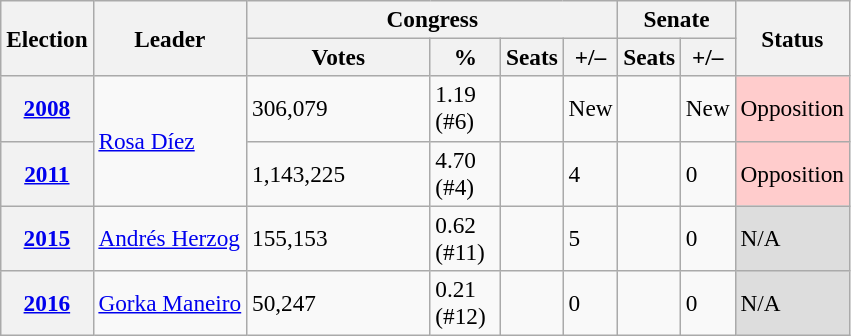<table class="wikitable" style="font-size:97%;">
<tr>
<th rowspan="2">Election</th>
<th rowspan="2">Leader</th>
<th colspan="4">Congress</th>
<th colspan="2">Senate</th>
<th rowspan="2">Status</th>
</tr>
<tr>
<th width="115">Votes</th>
<th width="40">%</th>
<th>Seats</th>
<th>+/–</th>
<th>Seats</th>
<th>+/–</th>
</tr>
<tr>
<th><a href='#'>2008</a></th>
<td rowspan="2"><a href='#'>Rosa Díez</a></td>
<td>306,079</td>
<td>1.19 (#6)</td>
<td></td>
<td>New</td>
<td></td>
<td>New</td>
<td style="background-color:#fcc;">Opposition</td>
</tr>
<tr>
<th><a href='#'>2011</a></th>
<td>1,143,225</td>
<td>4.70 (#4)</td>
<td></td>
<td>4</td>
<td></td>
<td>0</td>
<td style="background-color:#fcc;">Opposition</td>
</tr>
<tr>
<th><a href='#'>2015</a></th>
<td><a href='#'>Andrés Herzog</a></td>
<td>155,153</td>
<td>0.62 (#11)</td>
<td></td>
<td>5</td>
<td></td>
<td>0</td>
<td style="background:#ddd;">N/A</td>
</tr>
<tr>
<th><a href='#'>2016</a></th>
<td><a href='#'>Gorka Maneiro</a></td>
<td>50,247</td>
<td>0.21 (#12)</td>
<td></td>
<td>0</td>
<td></td>
<td>0</td>
<td style="background:#ddd;">N/A</td>
</tr>
</table>
